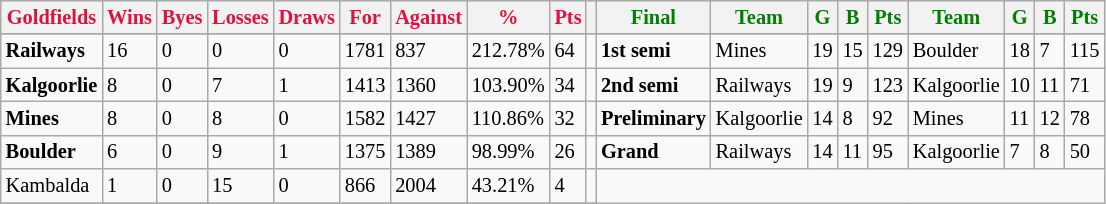<table style="font-size: 85%; text-align: left;" class="wikitable">
<tr>
<th style="color:crimson">Goldfields</th>
<th style="color:crimson">Wins</th>
<th style="color:crimson">Byes</th>
<th style="color:crimson">Losses</th>
<th style="color:crimson">Draws</th>
<th style="color:crimson">For</th>
<th style="color:crimson">Against</th>
<th style="color:crimson">%</th>
<th style="color:crimson">Pts</th>
<th></th>
<th style="color:green">Final</th>
<th style="color:green">Team</th>
<th style="color:green">G</th>
<th style="color:green">B</th>
<th style="color:green">Pts</th>
<th style="color:green">Team</th>
<th style="color:green">G</th>
<th style="color:green">B</th>
<th style="color:green">Pts</th>
</tr>
<tr>
</tr>
<tr>
</tr>
<tr>
<td><strong>	Railways	</strong></td>
<td>16</td>
<td>0</td>
<td>0</td>
<td>0</td>
<td>1781</td>
<td>837</td>
<td>212.78%</td>
<td>64</td>
<td></td>
<td><strong>1st semi</strong></td>
<td>Mines</td>
<td>19</td>
<td>15</td>
<td>129</td>
<td>Boulder</td>
<td>18</td>
<td>7</td>
<td>115</td>
</tr>
<tr>
<td><strong>	Kalgoorlie	</strong></td>
<td>8</td>
<td>0</td>
<td>7</td>
<td>1</td>
<td>1413</td>
<td>1360</td>
<td>103.90%</td>
<td>34</td>
<td></td>
<td><strong>2nd semi</strong></td>
<td>Railways</td>
<td>19</td>
<td>9</td>
<td>123</td>
<td>Kalgoorlie</td>
<td>10</td>
<td>11</td>
<td>71</td>
</tr>
<tr>
<td><strong>	Mines	</strong></td>
<td>8</td>
<td>0</td>
<td>8</td>
<td>0</td>
<td>1582</td>
<td>1427</td>
<td>110.86%</td>
<td>32</td>
<td></td>
<td><strong>Preliminary</strong></td>
<td>Kalgoorlie</td>
<td>14</td>
<td>8</td>
<td>92</td>
<td>Mines</td>
<td>11</td>
<td>12</td>
<td>78</td>
</tr>
<tr>
<td><strong>	Boulder	</strong></td>
<td>6</td>
<td>0</td>
<td>9</td>
<td>1</td>
<td>1375</td>
<td>1389</td>
<td>98.99%</td>
<td>26</td>
<td></td>
<td><strong>Grand</strong></td>
<td>Railways</td>
<td>14</td>
<td>11</td>
<td>95</td>
<td>Kalgoorlie</td>
<td>7</td>
<td>8</td>
<td>50</td>
</tr>
<tr>
<td>Kambalda</td>
<td>1</td>
<td>0</td>
<td>15</td>
<td>0</td>
<td>866</td>
<td>2004</td>
<td>43.21%</td>
<td>4</td>
<td></td>
</tr>
<tr>
</tr>
</table>
